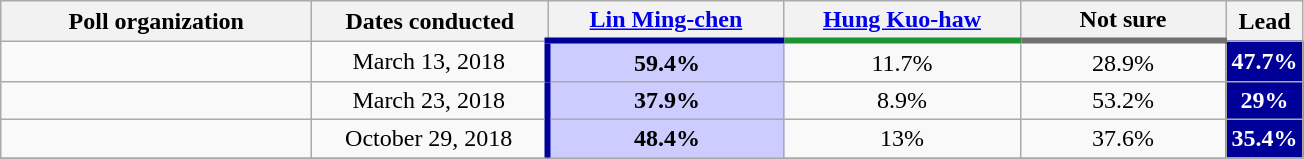<table class="wikitable collapsible autocollapse" style="text-align:center">
<tr style="background-color:# E9E9E9">
<th style="width:200px;">Poll organization</th>
<th style="width:150px;">Dates conducted</th>
<th style="width:150px; border-bottom:4px solid #000099;"> <a href='#'>Lin Ming-chen</a></th>
<th style="width:150px; border-bottom:4px solid #1B9431;"> <a href='#'>Hung Kuo-haw</a></th>
<th style="width:130px; border-bottom:4px solid #707070;"> Not sure</th>
<th style="width:40px;">Lead</th>
</tr>
<tr>
<td></td>
<td>March 13, 2018</td>
<td style="background-color:#CCCCFF; border-left:4px solid #000099;"><strong>59.4%</strong></td>
<td>11.7%</td>
<td>28.9%</td>
<td style="background:#000099; color:white"><strong>47.7%</strong></td>
</tr>
<tr>
<td></td>
<td>March 23, 2018</td>
<td style="background-color:#CCCCFF; border-left:4px solid #000099;"><strong>37.9%</strong></td>
<td>8.9%</td>
<td>53.2%</td>
<td style="background:#000099; color:white"><strong>29%</strong></td>
</tr>
<tr>
<td></td>
<td>October 29, 2018</td>
<td style="background-color:#CCCCFF; border-left:4px solid #000099;"><strong>48.4%</strong></td>
<td>13%</td>
<td>37.6%</td>
<td style="background:#000099; color:white"><strong>35.4%</strong></td>
</tr>
<tr>
</tr>
</table>
